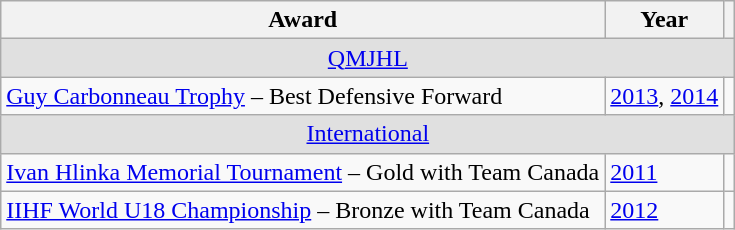<table class="wikitable">
<tr>
<th>Award</th>
<th>Year</th>
<th></th>
</tr>
<tr ALIGN="center" bgcolor="#e0e0e0">
<td colspan="3"><a href='#'>QMJHL</a></td>
</tr>
<tr>
<td><a href='#'>Guy Carbonneau Trophy</a> – Best Defensive Forward</td>
<td><a href='#'>2013</a>, <a href='#'>2014</a></td>
<td></td>
</tr>
<tr ALIGN="center" bgcolor="#e0e0e0">
<td colspan="3"><a href='#'>International</a></td>
</tr>
<tr>
<td><a href='#'>Ivan Hlinka Memorial Tournament</a> – Gold with Team Canada</td>
<td><a href='#'>2011</a></td>
<td></td>
</tr>
<tr>
<td><a href='#'>IIHF World U18 Championship</a> – Bronze with Team Canada</td>
<td><a href='#'>2012</a></td>
<td></td>
</tr>
</table>
